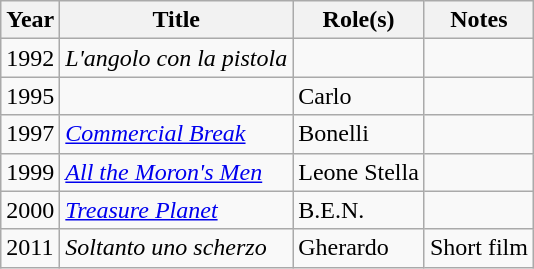<table class="wikitable plainrowheaders sortable">
<tr>
<th scope="col">Year</th>
<th scope="col">Title</th>
<th scope="col">Role(s)</th>
<th scope="col" class="unsortable">Notes</th>
</tr>
<tr>
<td>1992</td>
<td><em>L'angolo con la pistola</em></td>
<td></td>
<td></td>
</tr>
<tr>
<td>1995</td>
<td></td>
<td>Carlo</td>
<td></td>
</tr>
<tr>
<td>1997</td>
<td><em><a href='#'>Commercial Break</a></em></td>
<td>Bonelli</td>
<td></td>
</tr>
<tr>
<td>1999</td>
<td><em><a href='#'>All the Moron's Men</a></em></td>
<td>Leone Stella</td>
<td></td>
</tr>
<tr>
<td>2000</td>
<td><em><a href='#'>Treasure Planet</a></em></td>
<td>B.E.N.</td>
<td></td>
</tr>
<tr>
<td>2011</td>
<td><em>Soltanto uno scherzo</em></td>
<td>Gherardo</td>
<td>Short film</td>
</tr>
</table>
